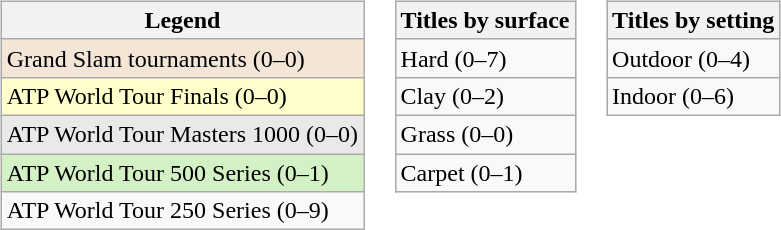<table>
<tr valign="top">
<td><br><table class="wikitable">
<tr>
<th>Legend</th>
</tr>
<tr style="background:#f3e6d7;">
<td>Grand Slam tournaments (0–0)</td>
</tr>
<tr style="background:#ffffcc;">
<td>ATP World Tour Finals (0–0)</td>
</tr>
<tr style="background:#e9e9e9;">
<td>ATP World Tour Masters 1000 (0–0)</td>
</tr>
<tr style="background:#d4f1c5;">
<td>ATP World Tour 500 Series (0–1)</td>
</tr>
<tr>
<td>ATP World Tour 250 Series (0–9)</td>
</tr>
</table>
</td>
<td><br><table class="wikitable">
<tr>
<th>Titles by surface</th>
</tr>
<tr>
<td>Hard (0–7)</td>
</tr>
<tr>
<td>Clay (0–2)</td>
</tr>
<tr>
<td>Grass (0–0)</td>
</tr>
<tr>
<td>Carpet (0–1)</td>
</tr>
</table>
</td>
<td><br><table class="wikitable">
<tr>
<th>Titles by setting</th>
</tr>
<tr>
<td>Outdoor (0–4)</td>
</tr>
<tr>
<td>Indoor (0–6)</td>
</tr>
</table>
</td>
</tr>
</table>
